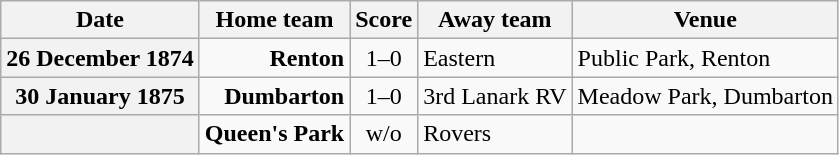<table class="wikitable football-result-list" style="max-width: 80em; text-align: center">
<tr>
<th scope="col">Date</th>
<th scope="col">Home team</th>
<th scope="col">Score</th>
<th scope="col">Away team</th>
<th scope="col">Venue</th>
</tr>
<tr>
<th scope="row">26 December 1874</th>
<td align=right><strong>Renton</strong></td>
<td>1–0</td>
<td align=left>Eastern</td>
<td align=left>Public Park, Renton</td>
</tr>
<tr>
<th scope="row">30 January 1875</th>
<td align=right><strong>Dumbarton</strong></td>
<td>1–0</td>
<td align=left>3rd Lanark RV</td>
<td align=left>Meadow Park, Dumbarton</td>
</tr>
<tr>
<th scope="row"></th>
<td align=right><strong>Queen's Park</strong></td>
<td>w/o</td>
<td align=left>Rovers</td>
<td></td>
</tr>
</table>
